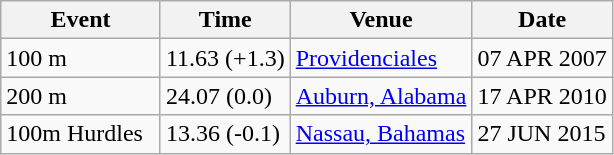<table class="wikitable">
<tr>
<th>Event</th>
<th>Time</th>
<th>Venue</th>
<th>Date</th>
</tr>
<tr>
<td>100 m</td>
<td>11.63 (+1.3)</td>
<td><a href='#'>Providenciales</a></td>
<td>07 APR 2007</td>
</tr>
<tr>
<td>200 m</td>
<td>24.07 (0.0)</td>
<td><a href='#'>Auburn, Alabama</a></td>
<td>17 APR 2010</td>
</tr>
<tr>
<td>100m Hurdles  </td>
<td>13.36 (-0.1)</td>
<td><a href='#'>Nassau, Bahamas</a></td>
<td>27 JUN 2015</td>
</tr>
</table>
